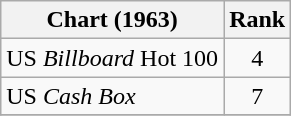<table class="wikitable">
<tr>
<th>Chart (1963)</th>
<th style="text-align:center;">Rank</th>
</tr>
<tr>
<td>US <em>Billboard</em> Hot 100</td>
<td style="text-align:center;">4</td>
</tr>
<tr>
<td>US <em>Cash Box</em> </td>
<td style="text-align:center;">7</td>
</tr>
<tr>
</tr>
</table>
